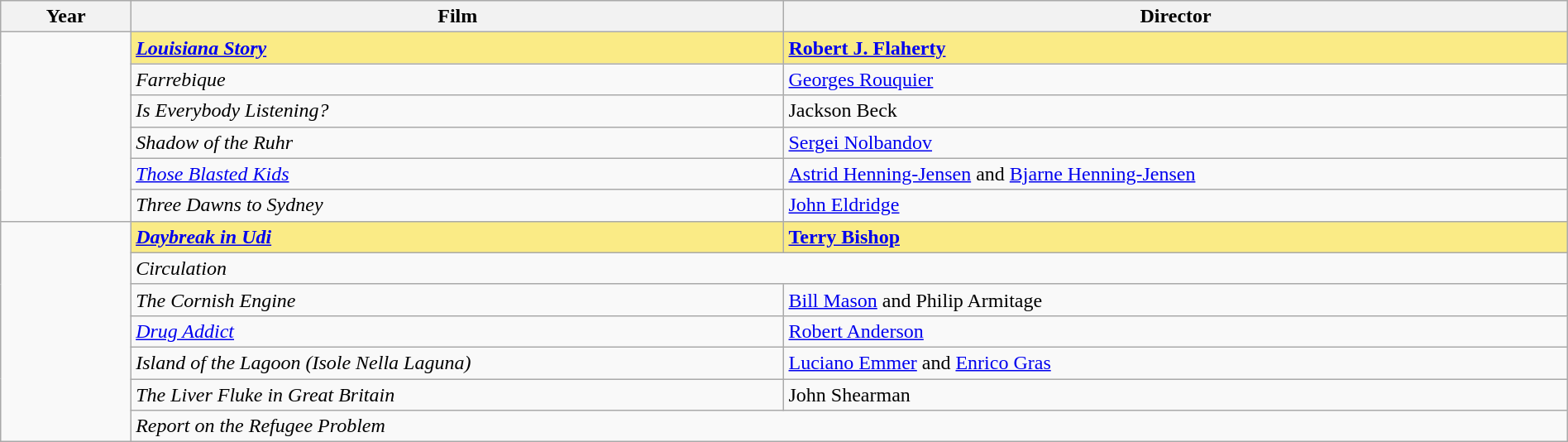<table class="wikitable" style="width:100%;" cellpadding="5">
<tr>
<th style="width:5%;">Year</th>
<th style="width:25%;">Film</th>
<th style="width:30%;">Director</th>
</tr>
<tr>
<td rowspan="6"></td>
<td style="background:#FAEB86"><strong><em><a href='#'>Louisiana Story</a></em></strong></td>
<td style="background:#FAEB86"><strong><a href='#'>Robert J. Flaherty</a></strong></td>
</tr>
<tr>
<td><em>Farrebique</em></td>
<td><a href='#'>Georges Rouquier</a></td>
</tr>
<tr>
<td><em>Is Everybody Listening?</em></td>
<td>Jackson Beck</td>
</tr>
<tr>
<td><em>Shadow of the Ruhr</em></td>
<td><a href='#'>Sergei Nolbandov</a></td>
</tr>
<tr>
<td><em><a href='#'>Those Blasted Kids</a></em></td>
<td><a href='#'>Astrid Henning-Jensen</a> and <a href='#'>Bjarne Henning-Jensen</a></td>
</tr>
<tr>
<td><em>Three Dawns to Sydney</em></td>
<td><a href='#'>John Eldridge</a></td>
</tr>
<tr>
<td rowspan="7"></td>
<td style="background:#FAEB86"><strong><em><a href='#'>Daybreak in Udi</a></em></strong></td>
<td style="background:#FAEB86"><strong><a href='#'>Terry Bishop</a></strong></td>
</tr>
<tr>
<td colspan="2"><em>Circulation</em></td>
</tr>
<tr>
<td><em>The Cornish Engine</em></td>
<td><a href='#'>Bill Mason</a> and Philip Armitage</td>
</tr>
<tr>
<td><em><a href='#'>Drug Addict</a></em></td>
<td><a href='#'>Robert Anderson</a></td>
</tr>
<tr>
<td><em>Island of the Lagoon (Isole Nella Laguna)</em></td>
<td><a href='#'>Luciano Emmer</a> and <a href='#'>Enrico Gras</a></td>
</tr>
<tr>
<td><em>The Liver Fluke in Great Britain</em></td>
<td>John Shearman</td>
</tr>
<tr>
<td colspan="2"><em>Report on the Refugee Problem</em></td>
</tr>
</table>
